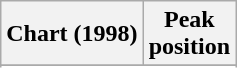<table class="wikitable sortable plainrowheaders">
<tr>
<th scope="col">Chart (1998)</th>
<th scope="col">Peak<br>position</th>
</tr>
<tr>
</tr>
<tr>
</tr>
<tr>
</tr>
</table>
